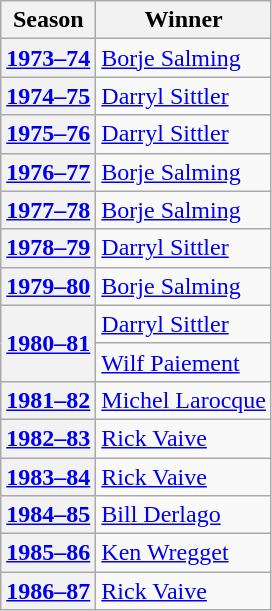<table class="wikitable" style="float:left; margin-right:1em;">
<tr>
<th scope="col">Season</th>
<th scope="col">Winner</th>
</tr>
<tr>
<th scope="row"><a href='#'>1973–74</a></th>
<td><a href='#'>Borje Salming</a></td>
</tr>
<tr>
<th scope="row"><a href='#'>1974–75</a></th>
<td><a href='#'>Darryl Sittler</a></td>
</tr>
<tr>
<th scope="row"><a href='#'>1975–76</a></th>
<td><a href='#'>Darryl Sittler</a></td>
</tr>
<tr>
<th scope="row"><a href='#'>1976–77</a></th>
<td><a href='#'>Borje Salming</a></td>
</tr>
<tr>
<th scope="row"><a href='#'>1977–78</a></th>
<td><a href='#'>Borje Salming</a></td>
</tr>
<tr>
<th scope="row"><a href='#'>1978–79</a></th>
<td><a href='#'>Darryl Sittler</a></td>
</tr>
<tr>
<th scope="row"><a href='#'>1979–80</a></th>
<td><a href='#'>Borje Salming</a></td>
</tr>
<tr>
<th scope="row" rowspan="2"><a href='#'>1980–81</a></th>
<td><a href='#'>Darryl Sittler</a></td>
</tr>
<tr>
<td><a href='#'>Wilf Paiement</a></td>
</tr>
<tr>
<th scope="row"><a href='#'>1981–82</a></th>
<td><a href='#'>Michel Larocque</a></td>
</tr>
<tr>
<th scope="row"><a href='#'>1982–83</a></th>
<td><a href='#'>Rick Vaive</a></td>
</tr>
<tr>
<th scope="row"><a href='#'>1983–84</a></th>
<td><a href='#'>Rick Vaive</a></td>
</tr>
<tr>
<th scope="row"><a href='#'>1984–85</a></th>
<td><a href='#'>Bill Derlago</a></td>
</tr>
<tr>
<th scope="row"><a href='#'>1985–86</a></th>
<td><a href='#'>Ken Wregget</a></td>
</tr>
<tr>
<th scope="row"><a href='#'>1986–87</a></th>
<td><a href='#'>Rick Vaive</a></td>
</tr>
</table>
